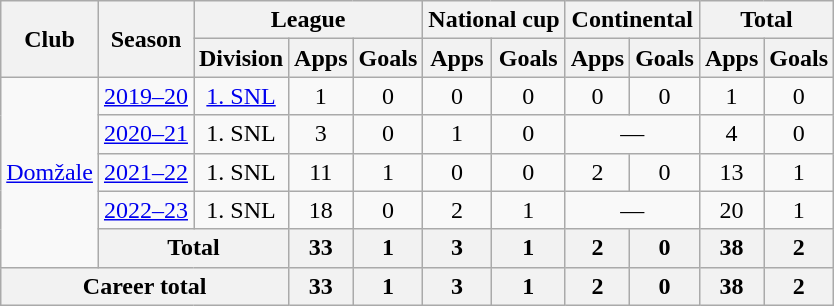<table class="wikitable" style="text-align: center">
<tr>
<th rowspan="2">Club</th>
<th rowspan="2">Season</th>
<th colspan="3">League</th>
<th colspan="2">National cup</th>
<th colspan="2">Continental</th>
<th colspan="2">Total</th>
</tr>
<tr>
<th>Division</th>
<th>Apps</th>
<th>Goals</th>
<th>Apps</th>
<th>Goals</th>
<th>Apps</th>
<th>Goals</th>
<th>Apps</th>
<th>Goals</th>
</tr>
<tr>
<td rowspan=5><a href='#'>Domžale</a></td>
<td><a href='#'>2019–20</a></td>
<td><a href='#'>1. SNL</a></td>
<td>1</td>
<td>0</td>
<td>0</td>
<td>0</td>
<td>0</td>
<td>0</td>
<td>1</td>
<td>0</td>
</tr>
<tr>
<td><a href='#'>2020–21</a></td>
<td>1. SNL</td>
<td>3</td>
<td>0</td>
<td>1</td>
<td>0</td>
<td colspan=2>—</td>
<td>4</td>
<td>0</td>
</tr>
<tr>
<td><a href='#'>2021–22</a></td>
<td>1. SNL</td>
<td>11</td>
<td>1</td>
<td>0</td>
<td>0</td>
<td>2</td>
<td>0</td>
<td>13</td>
<td>1</td>
</tr>
<tr>
<td><a href='#'>2022–23</a></td>
<td>1. SNL</td>
<td>18</td>
<td>0</td>
<td>2</td>
<td>1</td>
<td colspan=2>—</td>
<td>20</td>
<td>1</td>
</tr>
<tr>
<th colspan="2">Total</th>
<th>33</th>
<th>1</th>
<th>3</th>
<th>1</th>
<th>2</th>
<th>0</th>
<th>38</th>
<th>2</th>
</tr>
<tr>
<th colspan=3>Career total</th>
<th>33</th>
<th>1</th>
<th>3</th>
<th>1</th>
<th>2</th>
<th>0</th>
<th>38</th>
<th>2</th>
</tr>
</table>
